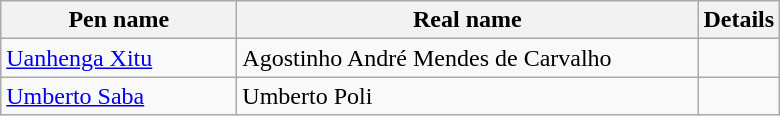<table class="wikitable sortable">
<tr>
<th style="width:150px;">Pen name</th>
<th style="width:300px;">Real name</th>
<th class=unsortable>Details</th>
</tr>
<tr>
<td><a href='#'>Uanhenga Xitu</a></td>
<td>Agostinho André Mendes de Carvalho</td>
<td></td>
</tr>
<tr>
<td><a href='#'>Umberto Saba</a></td>
<td>Umberto Poli</td>
<td></td>
</tr>
</table>
